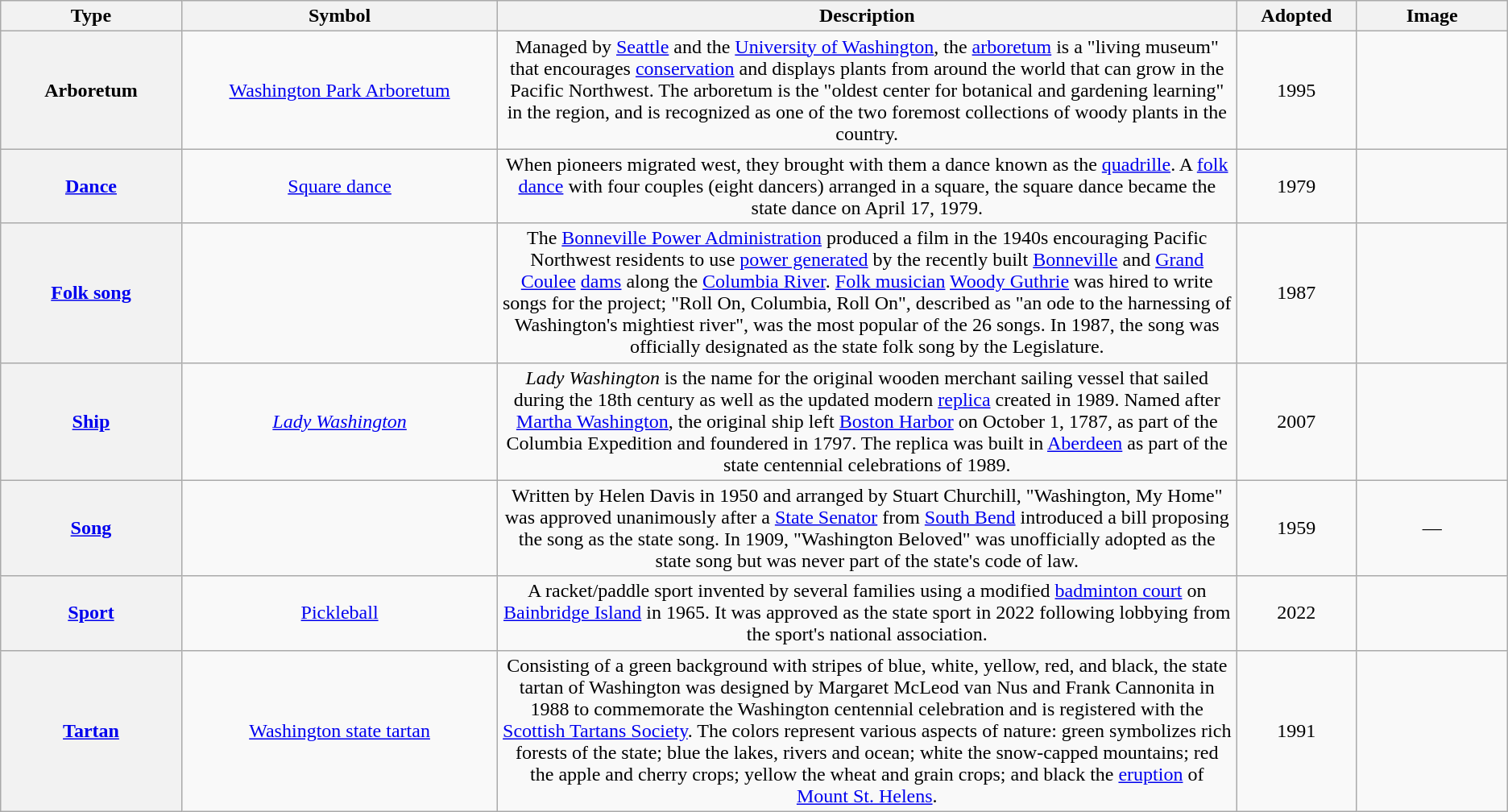<table class="wikitable sortable plainrowheaders" style="text-align:center;">
<tr>
<th scope=col width=12%>Type</th>
<th scope=col width=21%>Symbol</th>
<th scope=col width=49% class=unsortable>Description</th>
<th scope=col width=8%>Adopted</th>
<th scope=col width=10% class=unsortable>Image</th>
</tr>
<tr>
<th scope=row style="text-align:center;">Arboretum</th>
<td><a href='#'>Washington Park Arboretum</a></td>
<td>Managed by <a href='#'>Seattle</a> and the <a href='#'>University of Washington</a>, the <a href='#'>arboretum</a> is a "living museum" that encourages <a href='#'>conservation</a> and displays plants from around the world that can grow in the Pacific Northwest. The arboretum is the "oldest center for botanical and gardening learning" in the region, and is recognized as one of the two foremost collections of woody plants in the country.</td>
<td>1995</td>
<td></td>
</tr>
<tr>
<th scope=row style="text-align:center;"><a href='#'>Dance</a></th>
<td><a href='#'>Square dance</a></td>
<td>When pioneers migrated west, they brought with them a dance known as the <a href='#'>quadrille</a>. A <a href='#'>folk dance</a> with four couples (eight dancers) arranged in a square, the square dance became the state dance on April 17, 1979.</td>
<td>1979</td>
<td></td>
</tr>
<tr>
<th scope=row style="text-align:center;"><a href='#'>Folk song</a></th>
<td></td>
<td>The <a href='#'>Bonneville Power Administration</a> produced a film in the 1940s encouraging Pacific Northwest residents to use <a href='#'>power generated</a> by the recently built <a href='#'>Bonneville</a> and <a href='#'>Grand Coulee</a> <a href='#'>dams</a> along the <a href='#'>Columbia River</a>. <a href='#'>Folk musician</a> <a href='#'>Woody Guthrie</a> was hired to write songs for the project; "Roll On, Columbia, Roll On", described as "an ode to the harnessing of Washington's mightiest river", was the most popular of the 26 songs. In 1987, the song was officially designated as the state folk song by the Legislature.</td>
<td>1987</td>
<td></td>
</tr>
<tr>
<th scope=row style="text-align:center;"><a href='#'>Ship</a></th>
<td><em><a href='#'>Lady Washington</a></em></td>
<td><em>Lady Washington</em> is the name for the original wooden merchant sailing vessel that sailed during the 18th century as well as the updated modern <a href='#'>replica</a> created in 1989. Named after <a href='#'>Martha Washington</a>, the original ship left <a href='#'>Boston Harbor</a> on October 1, 1787, as part of the Columbia Expedition and foundered in 1797. The replica was built in <a href='#'>Aberdeen</a> as part of the state centennial celebrations of 1989.</td>
<td>2007</td>
<td></td>
</tr>
<tr>
<th scope=row style="text-align:center;"><a href='#'>Song</a></th>
<td></td>
<td>Written by Helen Davis in 1950 and arranged by Stuart Churchill, "Washington, My Home" was approved unanimously after a <a href='#'>State Senator</a> from <a href='#'>South Bend</a> introduced a bill proposing the song as the state song. In 1909, "Washington Beloved" was unofficially adopted as the state song but was never part of the state's code of law.</td>
<td>1959</td>
<td>—</td>
</tr>
<tr>
<th scope=row style="text-align:center;"><a href='#'>Sport</a></th>
<td><a href='#'>Pickleball</a></td>
<td>A racket/paddle sport invented by several families using a modified <a href='#'>badminton court</a> on <a href='#'>Bainbridge Island</a> in 1965. It was approved as the state sport in 2022 following lobbying from the sport's national association.</td>
<td>2022</td>
<td></td>
</tr>
<tr>
<th scope=row style="text-align:center;"><a href='#'>Tartan</a></th>
<td><a href='#'>Washington state tartan</a></td>
<td>Consisting of a green background with stripes of blue, white, yellow, red, and black, the state tartan of Washington was designed by Margaret McLeod van Nus and Frank Cannonita in 1988 to commemorate the Washington centennial celebration and is registered with the <a href='#'>Scottish Tartans Society</a>. The colors represent various aspects of nature: green symbolizes rich forests of the state; blue the lakes, rivers and ocean; white the snow-capped mountains; red the apple and cherry crops; yellow the wheat and grain crops; and black the <a href='#'>eruption</a> of <a href='#'>Mount St. Helens</a>.</td>
<td>1991</td>
<td></td>
</tr>
</table>
